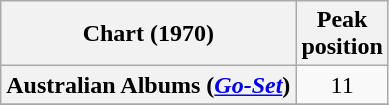<table class="wikitable sortable plainrowheaders">
<tr>
<th>Chart (1970)</th>
<th>Peak<br>position</th>
</tr>
<tr>
<th scope="row">Australian Albums (<em><a href='#'>Go-Set</a></em>)</th>
<td style="text-align:center;">11</td>
</tr>
<tr>
</tr>
<tr>
</tr>
<tr>
</tr>
<tr>
</tr>
<tr>
</tr>
<tr>
</tr>
</table>
